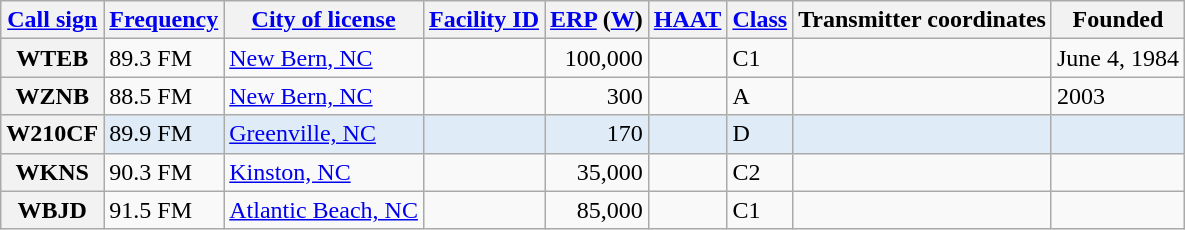<table class="wikitable sortable">
<tr>
<th scope="col"><a href='#'>Call sign</a></th>
<th scope="col" data-sort-type="number"><a href='#'>Frequency</a></th>
<th scope="col"><a href='#'>City of license</a></th>
<th scope="col" data-sort-type="number"><a href='#'>Facility ID</a></th>
<th scope="col" data-sort-type="number"><a href='#'>ERP</a> (<a href='#'>W</a>)</th>
<th scope="col" data-sort-type="number"><a href='#'>HAAT</a></th>
<th scope="col"><a href='#'>Class</a></th>
<th scope = "col" class="unsortable">Transmitter coordinates</th>
<th scope="col" data-sort-type="number">Founded</th>
</tr>
<tr>
<th scope="row">WTEB</th>
<td>89.3 FM</td>
<td><a href='#'>New Bern, NC</a></td>
<td style="text-align:right;"></td>
<td style="text-align:right;">100,000</td>
<td style="text-align:right;"></td>
<td>C1</td>
<td></td>
<td>June 4, 1984</td>
</tr>
<tr>
<th scope="row">WZNB</th>
<td>88.5 FM</td>
<td><a href='#'>New Bern, NC</a></td>
<td style="text-align:right;"></td>
<td style="text-align:right;">300</td>
<td style="text-align:right;"></td>
<td>A</td>
<td></td>
<td>2003</td>
</tr>
<tr style="background-color:#DFEBF6;">
<th scope="row">W210CF</th>
<td>89.9 FM</td>
<td><a href='#'>Greenville, NC</a></td>
<td style="text-align:right;"></td>
<td style="text-align:right;">170</td>
<td style="text-align:right;"></td>
<td>D</td>
<td></td>
<td></td>
</tr>
<tr>
<th scope="row">WKNS</th>
<td>90.3 FM</td>
<td><a href='#'>Kinston, NC</a></td>
<td style="text-align:right;"></td>
<td style="text-align:right;">35,000</td>
<td style="text-align:right;"></td>
<td>C2</td>
<td></td>
<td></td>
</tr>
<tr>
<th scope="row">WBJD</th>
<td>91.5 FM</td>
<td><a href='#'>Atlantic Beach, NC</a></td>
<td style="text-align:right;"></td>
<td style="text-align:right;">85,000</td>
<td style="text-align:right;"></td>
<td>C1</td>
<td></td>
<td></td>
</tr>
</table>
